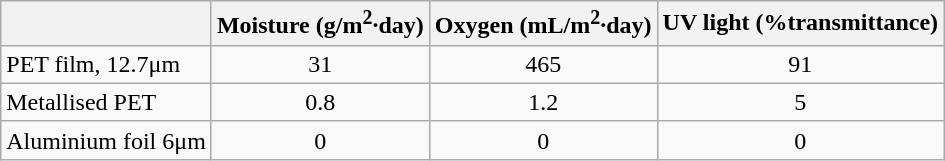<table class="wikitable">
<tr>
<th></th>
<th>Moisture (g/m<sup>2</sup>·day)</th>
<th>Oxygen (mL/m<sup>2</sup>·day)</th>
<th>UV light (%transmittance)</th>
</tr>
<tr>
<td>PET film, 12.7μm</td>
<td align = "center">31</td>
<td align = "center">465</td>
<td align = "center">91</td>
</tr>
<tr>
<td>Metallised PET</td>
<td align = "center">0.8</td>
<td align = "center">1.2</td>
<td align = "center">5</td>
</tr>
<tr>
<td>Aluminium foil 6μm</td>
<td align = "center">0</td>
<td align = "center">0</td>
<td align = "center">0</td>
</tr>
</table>
